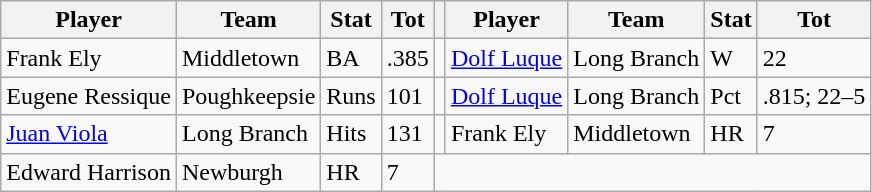<table class="wikitable">
<tr>
<th>Player</th>
<th>Team</th>
<th>Stat</th>
<th>Tot</th>
<th></th>
<th>Player</th>
<th>Team</th>
<th>Stat</th>
<th>Tot</th>
</tr>
<tr>
<td>Frank Ely</td>
<td>Middletown</td>
<td>BA</td>
<td>.385</td>
<td></td>
<td><a href='#'>Dolf Luque</a></td>
<td>Long Branch</td>
<td>W</td>
<td>22</td>
</tr>
<tr>
<td>Eugene Ressique</td>
<td>Poughkeepsie</td>
<td>Runs</td>
<td>101</td>
<td></td>
<td><a href='#'>Dolf Luque</a></td>
<td>Long Branch</td>
<td>Pct</td>
<td>.815; 22–5</td>
</tr>
<tr>
<td><a href='#'>Juan Viola</a></td>
<td>Long Branch</td>
<td>Hits</td>
<td>131</td>
<td></td>
<td>Frank Ely</td>
<td>Middletown</td>
<td>HR</td>
<td>7</td>
</tr>
<tr>
<td>Edward Harrison</td>
<td>Newburgh</td>
<td>HR</td>
<td>7</td>
</tr>
</table>
